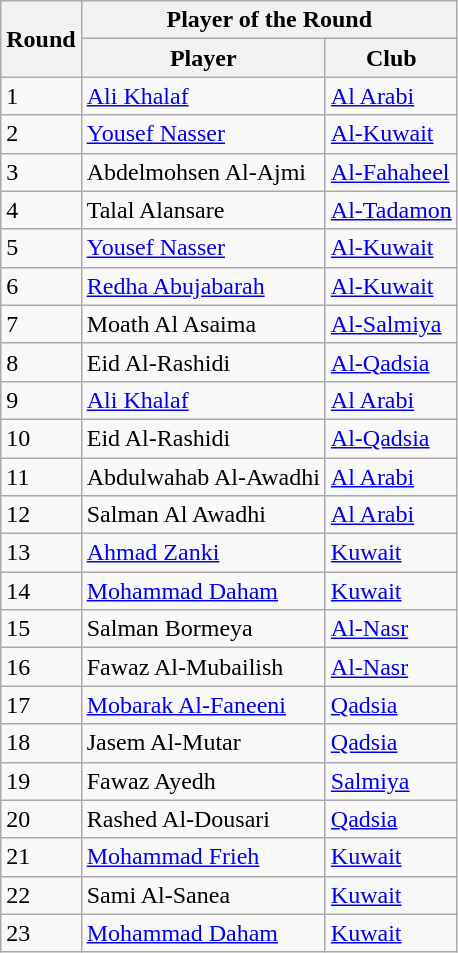<table class="wikitable">
<tr>
<th rowspan="2">Round</th>
<th colspan="2">Player of the Round</th>
</tr>
<tr>
<th>Player</th>
<th>Club</th>
</tr>
<tr>
<td>1</td>
<td> <a href='#'>Ali Khalaf</a></td>
<td><a href='#'>Al Arabi</a></td>
</tr>
<tr>
<td>2</td>
<td> <a href='#'>Yousef Nasser</a></td>
<td><a href='#'>Al-Kuwait</a></td>
</tr>
<tr>
<td>3</td>
<td> Abdelmohsen Al-Ajmi</td>
<td><a href='#'>Al-Fahaheel</a></td>
</tr>
<tr>
<td>4</td>
<td> Talal Alansare</td>
<td><a href='#'>Al-Tadamon</a></td>
</tr>
<tr>
<td>5</td>
<td> <a href='#'>Yousef Nasser</a></td>
<td><a href='#'>Al-Kuwait</a></td>
</tr>
<tr>
<td>6</td>
<td> <a href='#'>Redha Abujabarah</a></td>
<td><a href='#'>Al-Kuwait</a></td>
</tr>
<tr>
<td>7</td>
<td> Moath Al Asaima</td>
<td><a href='#'>Al-Salmiya</a></td>
</tr>
<tr>
<td>8</td>
<td> Eid Al-Rashidi</td>
<td><a href='#'>Al-Qadsia</a></td>
</tr>
<tr>
<td>9</td>
<td> <a href='#'>Ali Khalaf</a></td>
<td><a href='#'>Al Arabi</a></td>
</tr>
<tr>
<td>10</td>
<td> Eid Al-Rashidi</td>
<td><a href='#'>Al-Qadsia</a></td>
</tr>
<tr>
<td>11</td>
<td> Abdulwahab Al-Awadhi</td>
<td><a href='#'>Al Arabi</a></td>
</tr>
<tr>
<td>12</td>
<td> Salman Al Awadhi</td>
<td><a href='#'>Al Arabi</a></td>
</tr>
<tr>
<td>13</td>
<td> <a href='#'>Ahmad Zanki</a></td>
<td><a href='#'>Kuwait</a></td>
</tr>
<tr>
<td>14</td>
<td> <a href='#'>Mohammad Daham</a></td>
<td><a href='#'>Kuwait</a></td>
</tr>
<tr>
<td>15</td>
<td> Salman Bormeya</td>
<td><a href='#'>Al-Nasr</a></td>
</tr>
<tr>
<td>16</td>
<td> Fawaz Al-Mubailish</td>
<td><a href='#'>Al-Nasr</a></td>
</tr>
<tr>
<td>17</td>
<td> <a href='#'>Mobarak Al-Faneeni</a></td>
<td><a href='#'>Qadsia</a></td>
</tr>
<tr>
<td>18</td>
<td> Jasem Al-Mutar</td>
<td><a href='#'>Qadsia</a></td>
</tr>
<tr>
<td>19</td>
<td> Fawaz Ayedh</td>
<td><a href='#'>Salmiya</a></td>
</tr>
<tr>
<td>20</td>
<td> Rashed Al-Dousari</td>
<td><a href='#'>Qadsia</a></td>
</tr>
<tr>
<td>21</td>
<td> <a href='#'>Mohammad Frieh</a></td>
<td><a href='#'>Kuwait</a></td>
</tr>
<tr>
<td>22</td>
<td> Sami Al-Sanea</td>
<td><a href='#'>Kuwait</a></td>
</tr>
<tr>
<td>23</td>
<td> <a href='#'>Mohammad Daham</a></td>
<td><a href='#'>Kuwait</a></td>
</tr>
</table>
